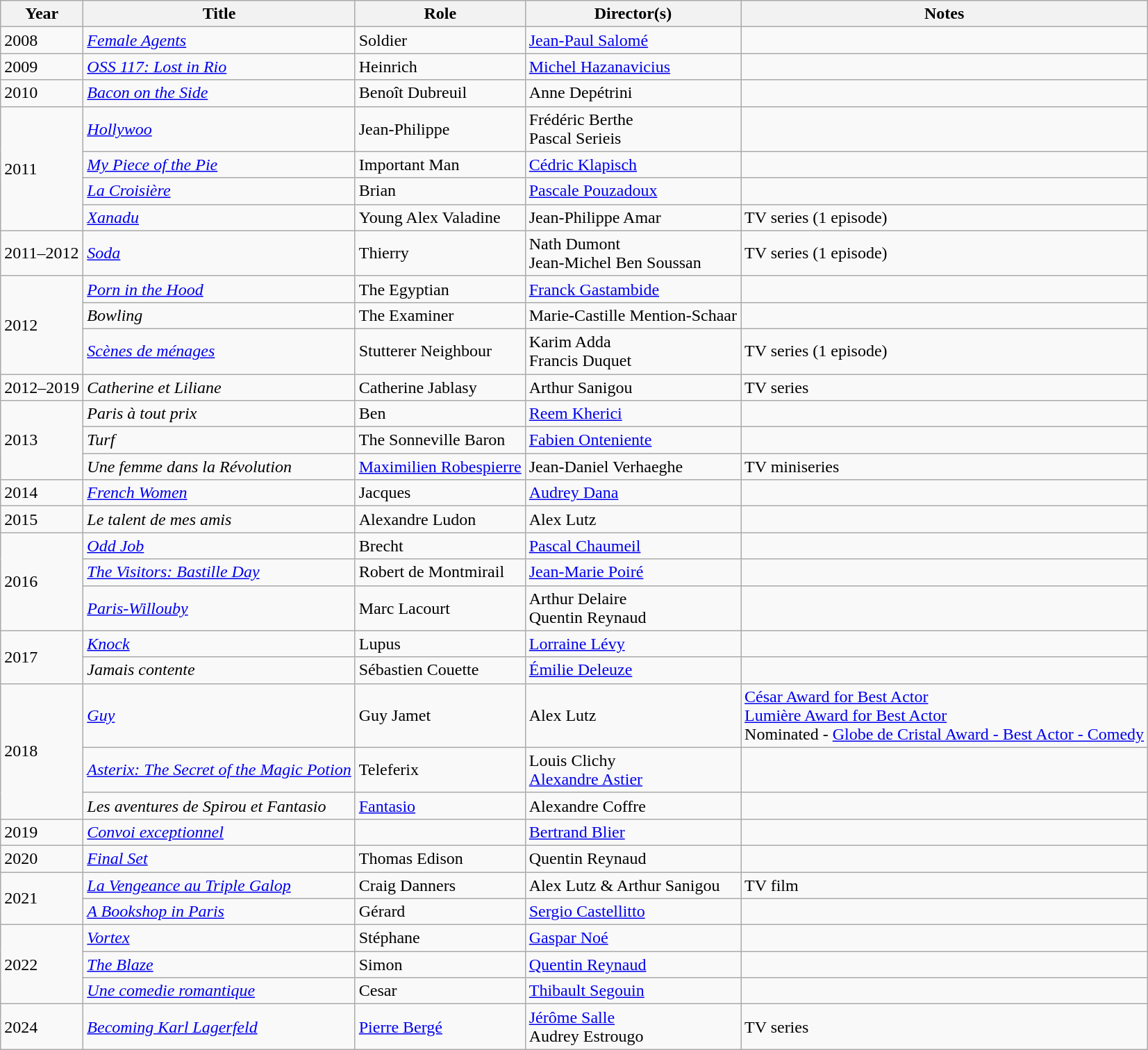<table class="wikitable sortable">
<tr>
<th>Year</th>
<th>Title</th>
<th>Role</th>
<th>Director(s)</th>
<th class="unsortable">Notes</th>
</tr>
<tr>
<td>2008</td>
<td><em><a href='#'>Female Agents</a></em></td>
<td>Soldier</td>
<td><a href='#'>Jean-Paul Salomé</a></td>
<td></td>
</tr>
<tr>
<td>2009</td>
<td><em><a href='#'>OSS 117: Lost in Rio</a></em></td>
<td>Heinrich</td>
<td><a href='#'>Michel Hazanavicius</a></td>
<td></td>
</tr>
<tr>
<td>2010</td>
<td><em><a href='#'>Bacon on the Side</a></em></td>
<td>Benoît Dubreuil</td>
<td>Anne Depétrini</td>
<td></td>
</tr>
<tr>
<td rowspan="4">2011</td>
<td><em><a href='#'>Hollywoo</a></em></td>
<td>Jean-Philippe</td>
<td>Frédéric Berthe<br>Pascal Serieis</td>
<td></td>
</tr>
<tr>
<td><em><a href='#'>My Piece of the Pie</a></em></td>
<td>Important Man</td>
<td><a href='#'>Cédric Klapisch</a></td>
<td></td>
</tr>
<tr>
<td><em><a href='#'>La Croisière</a></em></td>
<td>Brian</td>
<td><a href='#'>Pascale Pouzadoux</a></td>
<td></td>
</tr>
<tr>
<td><em><a href='#'>Xanadu</a></em></td>
<td>Young Alex Valadine</td>
<td>Jean-Philippe Amar</td>
<td>TV series (1 episode)</td>
</tr>
<tr>
<td>2011–2012</td>
<td><em><a href='#'>Soda</a></em></td>
<td>Thierry</td>
<td>Nath Dumont<br>Jean-Michel Ben Soussan</td>
<td>TV series (1 episode)</td>
</tr>
<tr>
<td rowspan="3">2012</td>
<td><em><a href='#'>Porn in the Hood</a></em></td>
<td>The Egyptian</td>
<td><a href='#'>Franck Gastambide</a></td>
<td></td>
</tr>
<tr>
<td><em>Bowling</em></td>
<td>The Examiner</td>
<td>Marie-Castille Mention-Schaar</td>
<td></td>
</tr>
<tr>
<td><em><a href='#'>Scènes de ménages</a></em></td>
<td>Stutterer Neighbour</td>
<td>Karim Adda<br>Francis Duquet</td>
<td>TV series (1 episode)</td>
</tr>
<tr>
<td>2012–2019</td>
<td><em>Catherine et Liliane</em></td>
<td>Catherine Jablasy</td>
<td>Arthur Sanigou</td>
<td>TV series</td>
</tr>
<tr>
<td rowspan="3">2013</td>
<td><em>Paris à tout prix</em></td>
<td>Ben</td>
<td><a href='#'>Reem Kherici</a></td>
<td></td>
</tr>
<tr>
<td><em>Turf</em></td>
<td>The Sonneville Baron</td>
<td><a href='#'>Fabien Onteniente</a></td>
<td></td>
</tr>
<tr>
<td><em>Une femme dans la Révolution</em></td>
<td><a href='#'>Maximilien Robespierre</a></td>
<td>Jean-Daniel Verhaeghe</td>
<td>TV miniseries</td>
</tr>
<tr>
<td>2014</td>
<td><em><a href='#'>French Women</a></em></td>
<td>Jacques</td>
<td><a href='#'>Audrey Dana</a></td>
<td></td>
</tr>
<tr>
<td>2015</td>
<td><em>Le talent de mes amis</em></td>
<td>Alexandre Ludon</td>
<td>Alex Lutz</td>
<td></td>
</tr>
<tr>
<td rowspan="3">2016</td>
<td><em><a href='#'>Odd Job</a></em></td>
<td>Brecht</td>
<td><a href='#'>Pascal Chaumeil</a></td>
<td></td>
</tr>
<tr>
<td><em><a href='#'>The Visitors: Bastille Day</a></em></td>
<td>Robert de Montmirail</td>
<td><a href='#'>Jean-Marie Poiré</a></td>
<td></td>
</tr>
<tr>
<td><em><a href='#'>Paris-Willouby</a></em></td>
<td>Marc Lacourt</td>
<td>Arthur Delaire<br>Quentin Reynaud</td>
<td></td>
</tr>
<tr>
<td rowspan="2">2017</td>
<td><em><a href='#'>Knock</a></em></td>
<td>Lupus</td>
<td><a href='#'>Lorraine Lévy</a></td>
<td></td>
</tr>
<tr>
<td><em>Jamais contente</em></td>
<td>Sébastien Couette</td>
<td><a href='#'>Émilie Deleuze</a></td>
<td></td>
</tr>
<tr>
<td rowspan="3">2018</td>
<td><em><a href='#'>Guy</a></em></td>
<td>Guy Jamet</td>
<td>Alex Lutz</td>
<td><a href='#'>César Award for Best Actor</a><br><a href='#'>Lumière Award for Best Actor</a><br>Nominated - <a href='#'>Globe de Cristal Award - Best Actor - Comedy</a></td>
</tr>
<tr>
<td><em><a href='#'>Asterix: The Secret of the Magic Potion</a></em></td>
<td>Teleferix</td>
<td>Louis Clichy<br><a href='#'>Alexandre Astier</a></td>
<td></td>
</tr>
<tr>
<td><em>Les aventures de Spirou et Fantasio</em></td>
<td><a href='#'>Fantasio</a></td>
<td>Alexandre Coffre</td>
<td></td>
</tr>
<tr>
<td>2019</td>
<td><em><a href='#'>Convoi exceptionnel</a></em></td>
<td></td>
<td><a href='#'>Bertrand Blier</a></td>
<td></td>
</tr>
<tr>
<td>2020</td>
<td><em><a href='#'>Final Set</a></em></td>
<td>Thomas Edison</td>
<td>Quentin Reynaud</td>
<td></td>
</tr>
<tr>
<td rowspan="2">2021</td>
<td><em><a href='#'>La Vengeance au Triple Galop</a></em></td>
<td>Craig Danners</td>
<td>Alex Lutz & Arthur Sanigou</td>
<td>TV film</td>
</tr>
<tr>
<td><em><a href='#'>A Bookshop in Paris</a></em></td>
<td>Gérard</td>
<td><a href='#'>Sergio Castellitto</a></td>
<td></td>
</tr>
<tr>
<td rowspan="3">2022</td>
<td><em><a href='#'>Vortex</a></em></td>
<td>Stéphane</td>
<td><a href='#'>Gaspar Noé</a></td>
<td></td>
</tr>
<tr>
<td><em><a href='#'>The Blaze</a></em></td>
<td>Simon</td>
<td><a href='#'>Quentin Reynaud</a></td>
<td></td>
</tr>
<tr>
<td><em><a href='#'>Une comedie romantique</a></em></td>
<td>Cesar</td>
<td><a href='#'>Thibault Segouin</a></td>
<td></td>
</tr>
<tr>
<td>2024</td>
<td><em><a href='#'>Becoming Karl Lagerfeld</a></em></td>
<td><a href='#'>Pierre Bergé</a></td>
<td><a href='#'>Jérôme Salle</a><br>Audrey Estrougo</td>
<td>TV series</td>
</tr>
</table>
